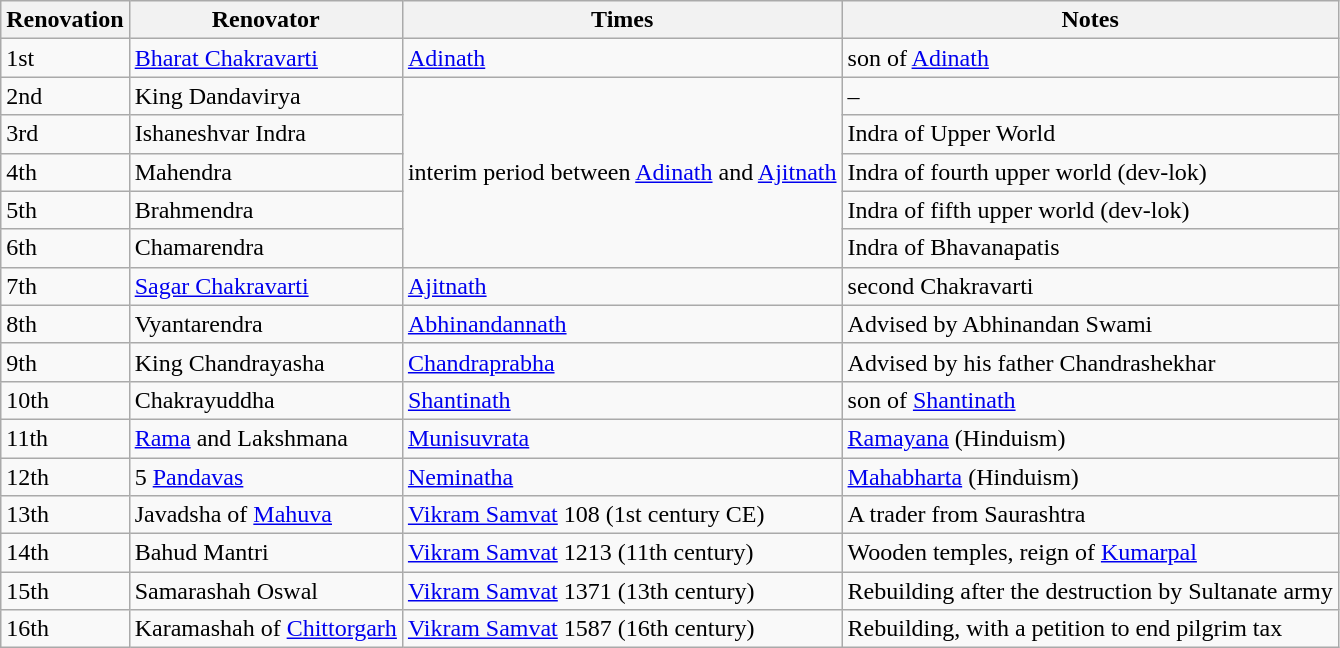<table class="wikitable">
<tr>
<th><strong>Renovation</strong></th>
<th>Renovator</th>
<th><strong>Times</strong></th>
<th><strong>Notes</strong></th>
</tr>
<tr>
<td>1st</td>
<td><a href='#'>Bharat Chakravarti</a></td>
<td><a href='#'>Adinath</a></td>
<td>son of <a href='#'>Adinath</a></td>
</tr>
<tr>
<td>2nd</td>
<td>King Dandavirya</td>
<td rowspan="5">interim period between <a href='#'>Adinath</a> and <a href='#'>Ajitnath</a></td>
<td>–</td>
</tr>
<tr>
<td>3rd</td>
<td>Ishaneshvar Indra</td>
<td>Indra of Upper World</td>
</tr>
<tr>
<td>4th</td>
<td>Mahendra</td>
<td>Indra of fourth upper world (dev-lok)</td>
</tr>
<tr>
<td>5th</td>
<td>Brahmendra</td>
<td>Indra of fifth upper world (dev-lok)</td>
</tr>
<tr>
<td>6th</td>
<td>Chamarendra</td>
<td>Indra of Bhavanapatis</td>
</tr>
<tr>
<td>7th</td>
<td><a href='#'>Sagar Chakravarti</a></td>
<td><a href='#'>Ajitnath</a></td>
<td>second Chakravarti</td>
</tr>
<tr>
<td>8th</td>
<td>Vyantarendra</td>
<td><a href='#'>Abhinandannath</a></td>
<td>Advised by Abhinandan Swami</td>
</tr>
<tr>
<td>9th</td>
<td>King Chandrayasha</td>
<td><a href='#'>Chandraprabha</a></td>
<td>Advised by his father Chandrashekhar</td>
</tr>
<tr>
<td>10th</td>
<td>Chakrayuddha</td>
<td><a href='#'>Shantinath</a></td>
<td>son of <a href='#'>Shantinath</a></td>
</tr>
<tr>
<td>11th</td>
<td><a href='#'>Rama</a> and Lakshmana</td>
<td><a href='#'>Munisuvrata</a></td>
<td><a href='#'>Ramayana</a> (Hinduism)</td>
</tr>
<tr>
<td>12th</td>
<td>5 <a href='#'>Pandavas</a></td>
<td><a href='#'>Neminatha</a></td>
<td><a href='#'>Mahabharta</a> (Hinduism)</td>
</tr>
<tr>
<td>13th</td>
<td>Javadsha of <a href='#'>Mahuva</a></td>
<td><a href='#'>Vikram Samvat</a> 108 (1st century CE)</td>
<td>A trader from Saurashtra</td>
</tr>
<tr>
<td>14th</td>
<td>Bahud Mantri</td>
<td><a href='#'>Vikram Samvat</a> 1213 (11th century)</td>
<td>Wooden temples, reign of <a href='#'>Kumarpal</a></td>
</tr>
<tr>
<td>15th</td>
<td>Samarashah Oswal</td>
<td><a href='#'>Vikram Samvat</a> 1371 (13th century)</td>
<td>Rebuilding after the destruction by Sultanate army</td>
</tr>
<tr>
<td>16th</td>
<td>Karamashah of <a href='#'>Chittorgarh</a></td>
<td><a href='#'>Vikram Samvat</a> 1587 (16th century)</td>
<td>Rebuilding, with a petition to end pilgrim tax</td>
</tr>
</table>
